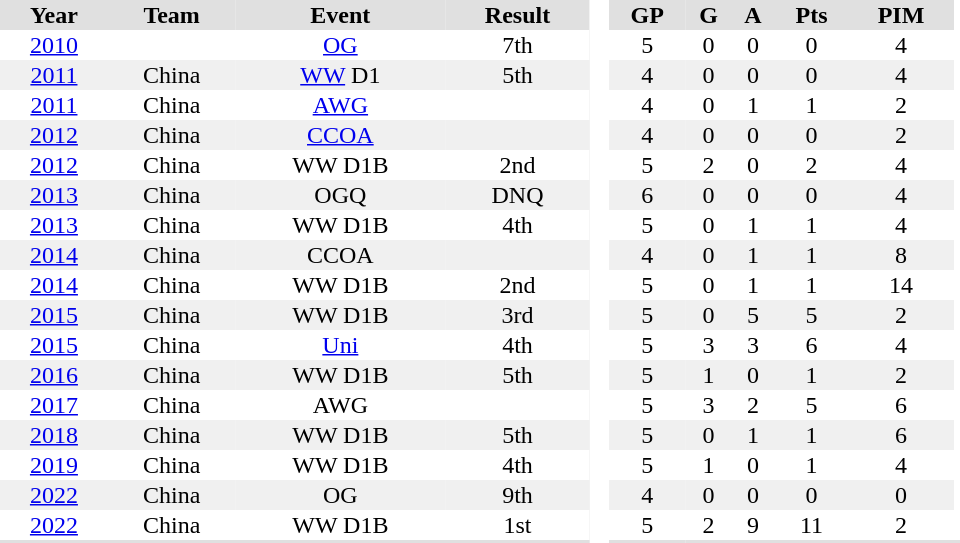<table border="0" cellpadding="1" cellspacing="0" style="text-align:center; width:40em">
<tr ALIGN="centre" bgcolor="#e0e0e0">
<th>Year</th>
<th>Team</th>
<th>Event</th>
<th>Result</th>
<th rowspan="84" bgcolor="#ffffff"> </th>
<th>GP</th>
<th>G</th>
<th>A</th>
<th>Pts</th>
<th>PIM</th>
</tr>
<tr>
<td><a href='#'>2010</a></td>
<td></td>
<td><a href='#'>OG</a></td>
<td>7th</td>
<td>5</td>
<td>0</td>
<td>0</td>
<td>0</td>
<td>4</td>
</tr>
<tr bgcolor="#f0f0f0">
<td><a href='#'>2011</a></td>
<td>China</td>
<td><a href='#'>WW</a> D1</td>
<td>5th</td>
<td>4</td>
<td>0</td>
<td>0</td>
<td>0</td>
<td>4</td>
</tr>
<tr>
<td><a href='#'>2011</a></td>
<td>China</td>
<td><a href='#'>AWG</a></td>
<td></td>
<td>4</td>
<td>0</td>
<td>1</td>
<td>1</td>
<td>2</td>
</tr>
<tr bgcolor="#f0f0f0">
<td><a href='#'>2012</a></td>
<td>China</td>
<td><a href='#'>CCOA</a></td>
<td></td>
<td>4</td>
<td>0</td>
<td>0</td>
<td>0</td>
<td>2</td>
</tr>
<tr>
<td><a href='#'>2012</a></td>
<td>China</td>
<td>WW D1B</td>
<td>2nd</td>
<td>5</td>
<td>2</td>
<td>0</td>
<td>2</td>
<td>4</td>
</tr>
<tr bgcolor="#f0f0f0">
<td><a href='#'>2013</a></td>
<td>China</td>
<td>OGQ</td>
<td>DNQ</td>
<td>6</td>
<td>0</td>
<td>0</td>
<td>0</td>
<td>4</td>
</tr>
<tr>
<td><a href='#'>2013</a></td>
<td>China</td>
<td>WW D1B</td>
<td>4th</td>
<td>5</td>
<td>0</td>
<td>1</td>
<td>1</td>
<td>4</td>
</tr>
<tr bgcolor="#f0f0f0">
<td><a href='#'>2014</a></td>
<td>China</td>
<td>CCOA</td>
<td></td>
<td>4</td>
<td>0</td>
<td>1</td>
<td>1</td>
<td>8</td>
</tr>
<tr>
<td><a href='#'>2014</a></td>
<td>China</td>
<td>WW D1B</td>
<td>2nd</td>
<td>5</td>
<td>0</td>
<td>1</td>
<td>1</td>
<td>14</td>
</tr>
<tr bgcolor="#f0f0f0">
<td><a href='#'>2015</a></td>
<td>China</td>
<td>WW D1B</td>
<td>3rd</td>
<td>5</td>
<td>0</td>
<td>5</td>
<td>5</td>
<td>2</td>
</tr>
<tr>
<td><a href='#'>2015</a></td>
<td>China</td>
<td><a href='#'>Uni</a></td>
<td>4th</td>
<td>5</td>
<td>3</td>
<td>3</td>
<td>6</td>
<td>4</td>
</tr>
<tr bgcolor="#f0f0f0">
<td><a href='#'>2016</a></td>
<td>China</td>
<td>WW D1B</td>
<td>5th</td>
<td>5</td>
<td>1</td>
<td>0</td>
<td>1</td>
<td>2</td>
</tr>
<tr>
<td><a href='#'>2017</a></td>
<td>China</td>
<td>AWG</td>
<td></td>
<td>5</td>
<td>3</td>
<td>2</td>
<td>5</td>
<td>6</td>
</tr>
<tr bgcolor="#f0f0f0">
<td><a href='#'>2018</a></td>
<td>China</td>
<td>WW D1B</td>
<td>5th</td>
<td>5</td>
<td>0</td>
<td>1</td>
<td>1</td>
<td>6</td>
</tr>
<tr>
<td><a href='#'>2019</a></td>
<td>China</td>
<td>WW D1B</td>
<td>4th</td>
<td>5</td>
<td>1</td>
<td>0</td>
<td>1</td>
<td>4</td>
</tr>
<tr bgcolor="#f0f0f0">
<td><a href='#'>2022</a></td>
<td>China</td>
<td>OG</td>
<td>9th</td>
<td>4</td>
<td>0</td>
<td>0</td>
<td>0</td>
<td>0</td>
</tr>
<tr>
<td><a href='#'>2022</a></td>
<td>China</td>
<td>WW D1B</td>
<td>1st</td>
<td>5</td>
<td>2</td>
<td>9</td>
<td>11</td>
<td>2</td>
</tr>
<tr bgcolor="#e0e0e0">
<th colspan=4></th>
<th></th>
<th></th>
<th></th>
<th></th>
<th></th>
<th></th>
</tr>
</table>
